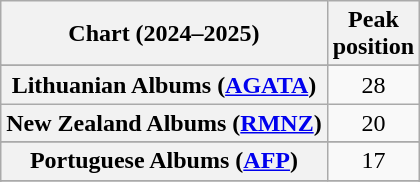<table class="wikitable sortable plainrowheaders" style="text-align:center">
<tr>
<th scope="col">Chart (2024–2025)</th>
<th scope="col">Peak<br>position</th>
</tr>
<tr>
</tr>
<tr>
</tr>
<tr>
</tr>
<tr>
</tr>
<tr>
</tr>
<tr>
</tr>
<tr>
<th scope="row">Lithuanian Albums (<a href='#'>AGATA</a>)</th>
<td>28</td>
</tr>
<tr>
<th scope="row">New Zealand Albums (<a href='#'>RMNZ</a>)</th>
<td>20</td>
</tr>
<tr>
</tr>
<tr>
</tr>
<tr>
<th scope="row">Portuguese Albums (<a href='#'>AFP</a>)</th>
<td>17</td>
</tr>
<tr>
</tr>
<tr>
</tr>
<tr>
</tr>
<tr>
</tr>
</table>
